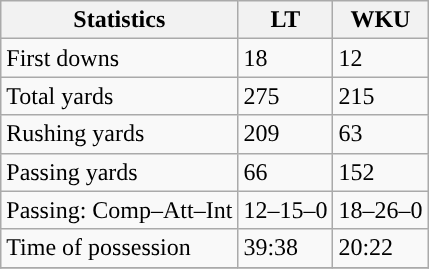<table class="wikitable" style="float: left;">
<tr>
<th>Statistics</th>
<th>LT</th>
<th>WKU</th>
</tr>
<tr>
<td>First downs</td>
<td>18</td>
<td>12</td>
</tr>
<tr>
<td>Total yards</td>
<td>275</td>
<td>215</td>
</tr>
<tr>
<td>Rushing yards</td>
<td>209</td>
<td>63</td>
</tr>
<tr>
<td>Passing yards</td>
<td>66</td>
<td>152</td>
</tr>
<tr>
<td>Passing: Comp–Att–Int</td>
<td>12–15–0</td>
<td>18–26–0</td>
</tr>
<tr>
<td>Time of possession</td>
<td>39:38</td>
<td>20:22</td>
</tr>
<tr>
</tr>
</table>
